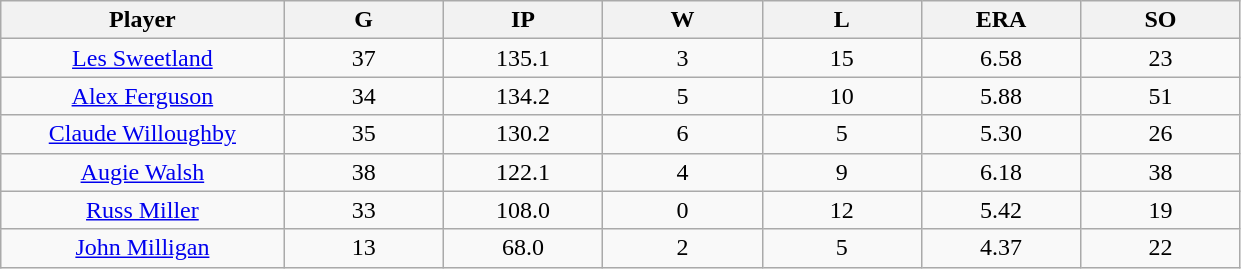<table class="wikitable sortable">
<tr>
<th bgcolor="#DDDDFF" width="16%">Player</th>
<th bgcolor="#DDDDFF" width="9%">G</th>
<th bgcolor="#DDDDFF" width="9%">IP</th>
<th bgcolor="#DDDDFF" width="9%">W</th>
<th bgcolor="#DDDDFF" width="9%">L</th>
<th bgcolor="#DDDDFF" width="9%">ERA</th>
<th bgcolor="#DDDDFF" width="9%">SO</th>
</tr>
<tr align="center">
<td><a href='#'>Les Sweetland</a></td>
<td>37</td>
<td>135.1</td>
<td>3</td>
<td>15</td>
<td>6.58</td>
<td>23</td>
</tr>
<tr align="center">
<td><a href='#'>Alex Ferguson</a></td>
<td>34</td>
<td>134.2</td>
<td>5</td>
<td>10</td>
<td>5.88</td>
<td>51</td>
</tr>
<tr align="center">
<td><a href='#'>Claude Willoughby</a></td>
<td>35</td>
<td>130.2</td>
<td>6</td>
<td>5</td>
<td>5.30</td>
<td>26</td>
</tr>
<tr align="center">
<td><a href='#'>Augie Walsh</a></td>
<td>38</td>
<td>122.1</td>
<td>4</td>
<td>9</td>
<td>6.18</td>
<td>38</td>
</tr>
<tr align="center">
<td><a href='#'>Russ Miller</a></td>
<td>33</td>
<td>108.0</td>
<td>0</td>
<td>12</td>
<td>5.42</td>
<td>19</td>
</tr>
<tr align="center">
<td><a href='#'>John Milligan</a></td>
<td>13</td>
<td>68.0</td>
<td>2</td>
<td>5</td>
<td>4.37</td>
<td>22</td>
</tr>
</table>
